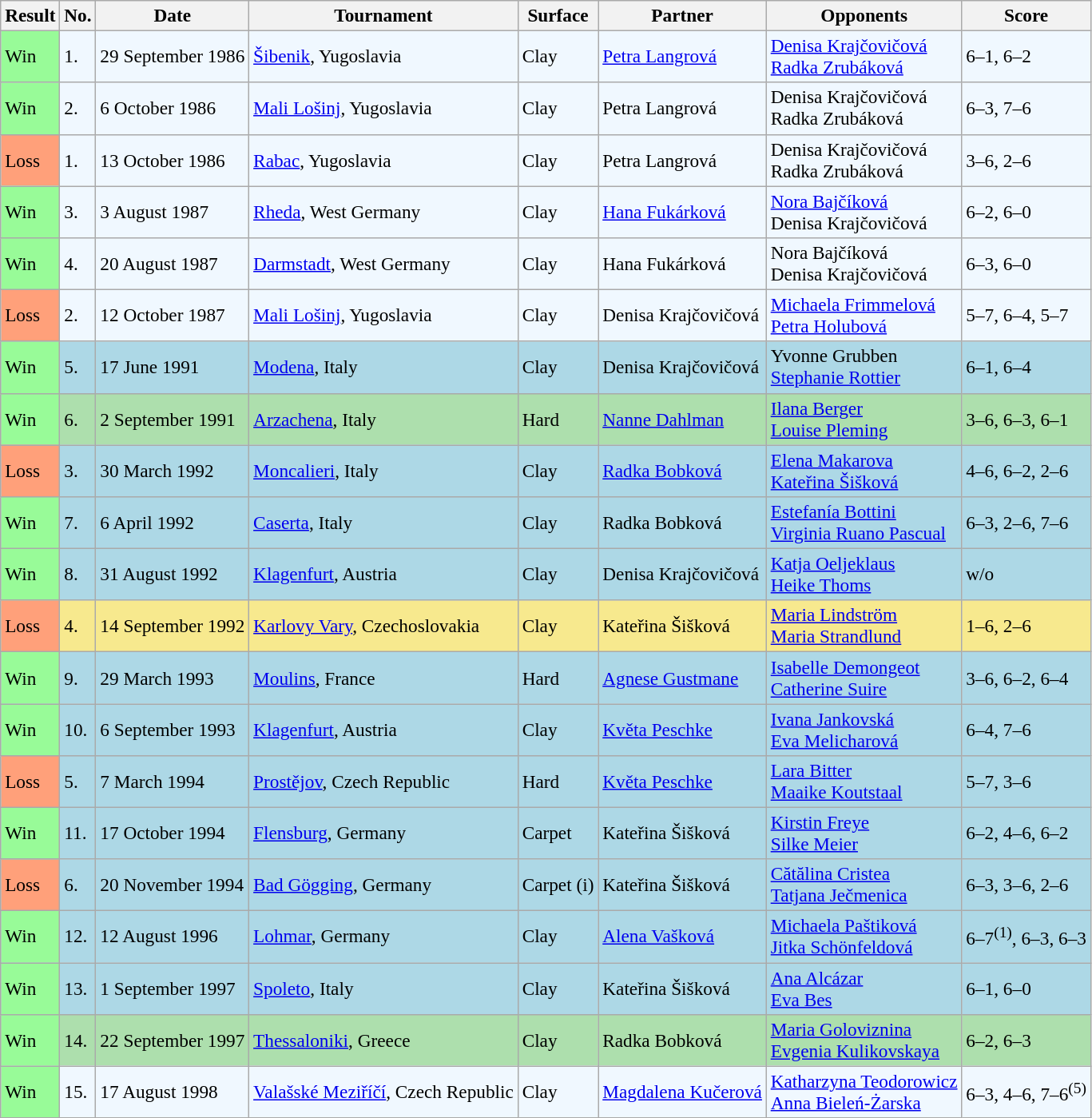<table class="wikitable sortable" style="font-size:97%">
<tr>
<th>Result</th>
<th>No.</th>
<th>Date</th>
<th>Tournament</th>
<th>Surface</th>
<th>Partner</th>
<th>Opponents</th>
<th>Score</th>
</tr>
<tr style="background:#f0f8ff;">
<td style="background:#98fb98;">Win</td>
<td>1.</td>
<td>29 September 1986</td>
<td><a href='#'>Šibenik</a>, Yugoslavia</td>
<td>Clay</td>
<td> <a href='#'>Petra Langrová</a></td>
<td> <a href='#'>Denisa Krajčovičová</a> <br>  <a href='#'>Radka Zrubáková</a></td>
<td>6–1, 6–2</td>
</tr>
<tr style="background:#f0f8ff;">
<td style="background:#98fb98;">Win</td>
<td>2.</td>
<td>6 October 1986</td>
<td><a href='#'>Mali Lošinj</a>, Yugoslavia</td>
<td>Clay</td>
<td> Petra Langrová</td>
<td> Denisa Krajčovičová <br>  Radka Zrubáková</td>
<td>6–3, 7–6</td>
</tr>
<tr style="background:#f0f8ff;">
<td style="background:#ffa07a;">Loss</td>
<td>1.</td>
<td>13 October 1986</td>
<td><a href='#'>Rabac</a>, Yugoslavia</td>
<td>Clay</td>
<td> Petra Langrová</td>
<td> Denisa Krajčovičová <br>  Radka Zrubáková</td>
<td>3–6, 2–6</td>
</tr>
<tr style="background:#f0f8ff;">
<td style="background:#98fb98;">Win</td>
<td>3.</td>
<td>3 August 1987</td>
<td><a href='#'>Rheda</a>, West Germany</td>
<td>Clay</td>
<td> <a href='#'>Hana Fukárková</a></td>
<td> <a href='#'>Nora Bajčíková</a> <br>  Denisa Krajčovičová</td>
<td>6–2, 6–0</td>
</tr>
<tr style="background:#f0f8ff;">
<td style="background:#98fb98;">Win</td>
<td>4.</td>
<td>20 August 1987</td>
<td><a href='#'>Darmstadt</a>, West Germany</td>
<td>Clay</td>
<td> Hana Fukárková</td>
<td> Nora Bajčíková <br>  Denisa Krajčovičová</td>
<td>6–3, 6–0</td>
</tr>
<tr style="background:#f0f8ff;">
<td style="background:#ffa07a;">Loss</td>
<td>2.</td>
<td>12 October 1987</td>
<td><a href='#'>Mali Lošinj</a>, Yugoslavia</td>
<td>Clay</td>
<td> Denisa Krajčovičová</td>
<td> <a href='#'>Michaela Frimmelová</a> <br>  <a href='#'>Petra Holubová</a></td>
<td>5–7, 6–4, 5–7</td>
</tr>
<tr style="background:lightblue;">
<td style="background:#98fb98;">Win</td>
<td>5.</td>
<td>17 June 1991</td>
<td><a href='#'>Modena</a>, Italy</td>
<td>Clay</td>
<td> Denisa Krajčovičová</td>
<td> Yvonne Grubben <br>  <a href='#'>Stephanie Rottier</a></td>
<td>6–1, 6–4</td>
</tr>
<tr style="background:#addfad;">
<td style="background:#98fb98;">Win</td>
<td>6.</td>
<td>2 September 1991</td>
<td><a href='#'>Arzachena</a>, Italy</td>
<td>Hard</td>
<td> <a href='#'>Nanne Dahlman</a></td>
<td> <a href='#'>Ilana Berger</a> <br>  <a href='#'>Louise Pleming</a></td>
<td>3–6, 6–3, 6–1</td>
</tr>
<tr style="background:lightblue;">
<td style="background:#ffa07a;">Loss</td>
<td>3.</td>
<td>30 March 1992</td>
<td><a href='#'>Moncalieri</a>, Italy</td>
<td>Clay</td>
<td> <a href='#'>Radka Bobková</a></td>
<td> <a href='#'>Elena Makarova</a> <br>  <a href='#'>Kateřina Šišková</a></td>
<td>4–6, 6–2, 2–6</td>
</tr>
<tr style="background:lightblue;">
<td style="background:#98fb98;">Win</td>
<td>7.</td>
<td>6 April 1992</td>
<td><a href='#'>Caserta</a>, Italy</td>
<td>Clay</td>
<td> Radka Bobková</td>
<td> <a href='#'>Estefanía Bottini</a> <br>  <a href='#'>Virginia Ruano Pascual</a></td>
<td>6–3, 2–6, 7–6</td>
</tr>
<tr style="background:lightblue;">
<td style="background:#98fb98;">Win</td>
<td>8.</td>
<td>31 August 1992</td>
<td><a href='#'>Klagenfurt</a>, Austria</td>
<td>Clay</td>
<td> Denisa Krajčovičová</td>
<td> <a href='#'>Katja Oeljeklaus</a> <br>  <a href='#'>Heike Thoms</a></td>
<td>w/o</td>
</tr>
<tr style="background:#f7e98e;">
<td style="background:#ffa07a;">Loss</td>
<td>4.</td>
<td>14 September 1992</td>
<td><a href='#'>Karlovy Vary</a>, Czechoslovakia</td>
<td>Clay</td>
<td> Kateřina Šišková</td>
<td> <a href='#'>Maria Lindström</a> <br>  <a href='#'>Maria Strandlund</a></td>
<td>1–6, 2–6</td>
</tr>
<tr bgcolor="lightblue">
<td style="background:#98fb98;">Win</td>
<td>9.</td>
<td>29 March 1993</td>
<td><a href='#'>Moulins</a>, France</td>
<td>Hard</td>
<td> <a href='#'>Agnese Gustmane</a></td>
<td> <a href='#'>Isabelle Demongeot</a> <br>  <a href='#'>Catherine Suire</a></td>
<td>3–6, 6–2, 6–4</td>
</tr>
<tr style="background:lightblue;">
<td style="background:#98fb98;">Win</td>
<td>10.</td>
<td>6 September 1993</td>
<td><a href='#'>Klagenfurt</a>, Austria</td>
<td>Clay</td>
<td> <a href='#'>Květa Peschke</a></td>
<td> <a href='#'>Ivana Jankovská</a> <br>  <a href='#'>Eva Melicharová</a></td>
<td>6–4, 7–6</td>
</tr>
<tr style="background:lightblue;">
<td style="background:#ffa07a;">Loss</td>
<td>5.</td>
<td>7 March 1994</td>
<td><a href='#'>Prostějov</a>, Czech Republic</td>
<td>Hard</td>
<td> <a href='#'>Květa Peschke</a></td>
<td> <a href='#'>Lara Bitter</a> <br>  <a href='#'>Maaike Koutstaal</a></td>
<td>5–7, 3–6</td>
</tr>
<tr style="background:lightblue;">
<td style="background:#98fb98;">Win</td>
<td>11.</td>
<td>17 October 1994</td>
<td><a href='#'>Flensburg</a>, Germany</td>
<td>Carpet</td>
<td> Kateřina Šišková</td>
<td> <a href='#'>Kirstin Freye</a> <br>  <a href='#'>Silke Meier</a></td>
<td>6–2, 4–6, 6–2</td>
</tr>
<tr style="background:lightblue;">
<td style="background:#ffa07a;">Loss</td>
<td>6.</td>
<td>20 November 1994</td>
<td><a href='#'>Bad Gögging</a>, Germany</td>
<td>Carpet (i)</td>
<td> Kateřina Šišková</td>
<td> <a href='#'>Cătălina Cristea</a> <br>  <a href='#'>Tatjana Ječmenica</a></td>
<td>6–3, 3–6, 2–6</td>
</tr>
<tr style="background:lightblue;">
<td style="background:#98fb98;">Win</td>
<td>12.</td>
<td>12 August 1996</td>
<td><a href='#'>Lohmar</a>, Germany</td>
<td>Clay</td>
<td> <a href='#'>Alena Vašková</a></td>
<td> <a href='#'>Michaela Paštiková</a> <br>  <a href='#'>Jitka Schönfeldová</a></td>
<td>6–7<sup>(1)</sup>, 6–3, 6–3</td>
</tr>
<tr style="background:lightblue;">
<td style="background:#98fb98;">Win</td>
<td>13.</td>
<td>1 September 1997</td>
<td><a href='#'>Spoleto</a>, Italy</td>
<td>Clay</td>
<td> Kateřina Šišková</td>
<td> <a href='#'>Ana Alcázar</a> <br>  <a href='#'>Eva Bes</a></td>
<td>6–1, 6–0</td>
</tr>
<tr style="background:#addfad;">
<td style="background:#98fb98;">Win</td>
<td>14.</td>
<td>22 September 1997</td>
<td><a href='#'>Thessaloniki</a>, Greece</td>
<td>Clay</td>
<td> Radka Bobková</td>
<td> <a href='#'>Maria Goloviznina</a> <br>  <a href='#'>Evgenia Kulikovskaya</a></td>
<td>6–2, 6–3</td>
</tr>
<tr style="background:#f0f8ff;">
<td style="background:#98fb98;">Win</td>
<td>15.</td>
<td>17 August 1998</td>
<td><a href='#'>Valašské Meziříčí</a>, Czech Republic</td>
<td>Clay</td>
<td> <a href='#'>Magdalena Kučerová</a></td>
<td> <a href='#'>Katharzyna Teodorowicz</a> <br>  <a href='#'>Anna Bieleń-Żarska</a></td>
<td>6–3, 4–6, 7–6<sup>(5)</sup></td>
</tr>
</table>
